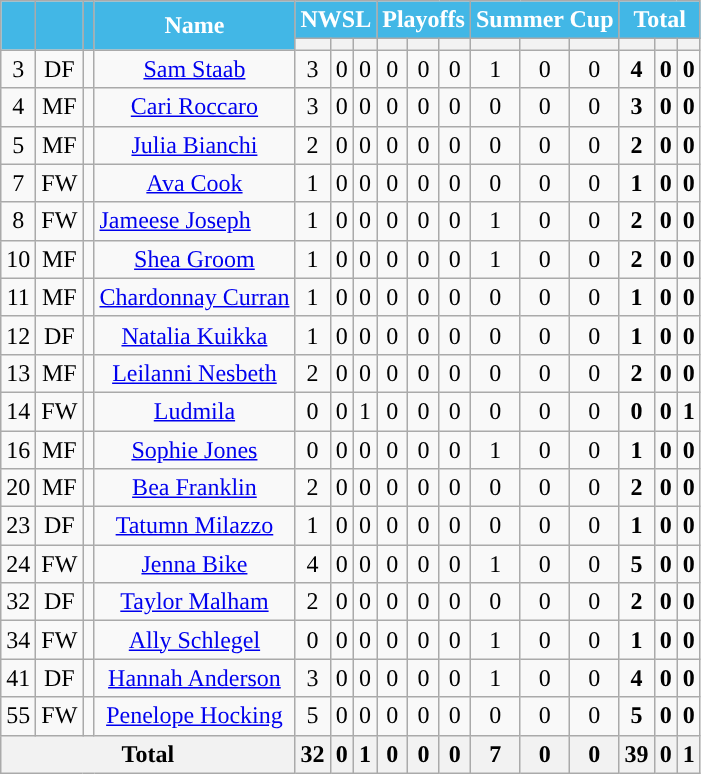<table class="wikitable sortable" style="text-align:center;">
<tr>
<th rowspan="2" style="background:#42b7e6; color:white;"></th>
<th rowspan="2" style="background:#42b7e6; color:white;"></th>
<th rowspan="2" style="background:#42b7e6; color:white;"></th>
<th rowspan="2" style="background:#42b7e6; color:white;">Name</th>
<th colspan="3" style="background:#42b7e6; color:white;">NWSL</th>
<th colspan="3" style="background:#42b7e6; color:white;">Playoffs</th>
<th colspan="3" style="background:#42b7e6; color:white;">Summer Cup</th>
<th colspan="3" style="background:#42b7e6; color:white;">Total</th>
</tr>
<tr>
<th></th>
<th></th>
<th></th>
<th></th>
<th></th>
<th></th>
<th></th>
<th></th>
<th></th>
<th></th>
<th></th>
<th></th>
</tr>
<tr>
<td>3</td>
<td>DF</td>
<td></td>
<td><a href='#'>Sam Staab</a></td>
<td>3</td>
<td>0</td>
<td>0</td>
<td>0</td>
<td>0</td>
<td>0</td>
<td>1</td>
<td>0</td>
<td>0</td>
<td><strong>4</strong></td>
<td><strong>0</strong></td>
<td><strong>0</strong></td>
</tr>
<tr>
<td>4</td>
<td>MF</td>
<td></td>
<td><a href='#'>Cari Roccaro</a></td>
<td>3</td>
<td>0</td>
<td>0</td>
<td>0</td>
<td>0</td>
<td>0</td>
<td>0</td>
<td>0</td>
<td>0</td>
<td><strong>3</strong></td>
<td><strong>0</strong></td>
<td><strong>0</strong></td>
</tr>
<tr>
<td>5</td>
<td>MF</td>
<td></td>
<td><a href='#'>Julia Bianchi</a></td>
<td>2</td>
<td>0</td>
<td>0</td>
<td>0</td>
<td>0</td>
<td>0</td>
<td>0</td>
<td>0</td>
<td>0</td>
<td><strong>2</strong></td>
<td><strong>0</strong></td>
<td><strong>0</strong></td>
</tr>
<tr>
<td>7</td>
<td>FW</td>
<td></td>
<td><a href='#'>Ava Cook</a></td>
<td>1</td>
<td>0</td>
<td>0</td>
<td>0</td>
<td>0</td>
<td>0</td>
<td>0</td>
<td>0</td>
<td>0</td>
<td><strong>1</strong></td>
<td><strong>0</strong></td>
<td><strong>0</strong></td>
</tr>
<tr>
<td>8</td>
<td>FW</td>
<td></td>
<td align="left"><a href='#'>Jameese Joseph</a></td>
<td>1</td>
<td>0</td>
<td>0</td>
<td>0</td>
<td>0</td>
<td>0</td>
<td>1</td>
<td>0</td>
<td>0</td>
<td><strong>2</strong></td>
<td><strong>0</strong></td>
<td><strong>0</strong></td>
</tr>
<tr>
<td>10</td>
<td>MF</td>
<td></td>
<td><a href='#'>Shea Groom</a></td>
<td>1</td>
<td>0</td>
<td>0</td>
<td>0</td>
<td>0</td>
<td>0</td>
<td>1</td>
<td>0</td>
<td>0</td>
<td><strong>2</strong></td>
<td><strong>0</strong></td>
<td><strong>0</strong></td>
</tr>
<tr>
<td>11</td>
<td>MF</td>
<td></td>
<td><a href='#'>Chardonnay Curran</a></td>
<td>1</td>
<td>0</td>
<td>0</td>
<td>0</td>
<td>0</td>
<td>0</td>
<td>0</td>
<td>0</td>
<td>0</td>
<td><strong>1</strong></td>
<td><strong>0</strong></td>
<td><strong>0</strong></td>
</tr>
<tr>
<td>12</td>
<td>DF</td>
<td></td>
<td><a href='#'>Natalia Kuikka</a></td>
<td>1</td>
<td>0</td>
<td>0</td>
<td>0</td>
<td>0</td>
<td>0</td>
<td>0</td>
<td>0</td>
<td>0</td>
<td><strong>1</strong></td>
<td><strong>0</strong></td>
<td><strong>0</strong></td>
</tr>
<tr>
<td>13</td>
<td>MF</td>
<td></td>
<td><a href='#'>Leilanni Nesbeth</a></td>
<td>2</td>
<td>0</td>
<td>0</td>
<td>0</td>
<td>0</td>
<td>0</td>
<td>0</td>
<td>0</td>
<td>0</td>
<td><strong>2</strong></td>
<td><strong>0</strong></td>
<td><strong>0</strong></td>
</tr>
<tr>
<td>14</td>
<td>FW</td>
<td></td>
<td><a href='#'>Ludmila</a></td>
<td>0</td>
<td>0</td>
<td>1</td>
<td>0</td>
<td>0</td>
<td>0</td>
<td>0</td>
<td>0</td>
<td>0</td>
<td><strong>0</strong></td>
<td><strong>0</strong></td>
<td><strong>1</strong></td>
</tr>
<tr>
<td>16</td>
<td>MF</td>
<td></td>
<td><a href='#'>Sophie Jones</a></td>
<td>0</td>
<td>0</td>
<td>0</td>
<td>0</td>
<td>0</td>
<td>0</td>
<td>1</td>
<td>0</td>
<td>0</td>
<td><strong>1</strong></td>
<td><strong>0</strong></td>
<td><strong>0</strong></td>
</tr>
<tr>
<td>20</td>
<td>MF</td>
<td></td>
<td><a href='#'>Bea Franklin</a></td>
<td>2</td>
<td>0</td>
<td>0</td>
<td>0</td>
<td>0</td>
<td>0</td>
<td>0</td>
<td>0</td>
<td>0</td>
<td><strong>2</strong></td>
<td><strong>0</strong></td>
<td><strong>0</strong></td>
</tr>
<tr>
<td>23</td>
<td>DF</td>
<td></td>
<td><a href='#'>Tatumn Milazzo</a></td>
<td>1</td>
<td>0</td>
<td>0</td>
<td>0</td>
<td>0</td>
<td>0</td>
<td>0</td>
<td>0</td>
<td>0</td>
<td><strong>1</strong></td>
<td><strong>0</strong></td>
<td><strong>0</strong></td>
</tr>
<tr>
<td>24</td>
<td>FW</td>
<td></td>
<td><a href='#'>Jenna Bike</a></td>
<td>4</td>
<td>0</td>
<td>0</td>
<td>0</td>
<td>0</td>
<td>0</td>
<td>1</td>
<td>0</td>
<td>0</td>
<td><strong>5</strong></td>
<td><strong>0</strong></td>
<td><strong>0</strong></td>
</tr>
<tr>
<td>32</td>
<td>DF</td>
<td></td>
<td><a href='#'>Taylor Malham</a></td>
<td>2</td>
<td>0</td>
<td>0</td>
<td>0</td>
<td>0</td>
<td>0</td>
<td>0</td>
<td>0</td>
<td>0</td>
<td><strong>2</strong></td>
<td><strong>0</strong></td>
<td><strong>0</strong></td>
</tr>
<tr>
<td>34</td>
<td>FW</td>
<td></td>
<td><a href='#'>Ally Schlegel</a></td>
<td>0</td>
<td>0</td>
<td>0</td>
<td>0</td>
<td>0</td>
<td>0</td>
<td>1</td>
<td>0</td>
<td>0</td>
<td><strong>1</strong></td>
<td><strong>0</strong></td>
<td><strong>0</strong></td>
</tr>
<tr>
<td>41</td>
<td>DF</td>
<td></td>
<td><a href='#'>Hannah Anderson</a></td>
<td>3</td>
<td>0</td>
<td>0</td>
<td>0</td>
<td>0</td>
<td>0</td>
<td>1</td>
<td>0</td>
<td>0</td>
<td><strong>4</strong></td>
<td><strong>0</strong></td>
<td><strong>0</strong></td>
</tr>
<tr>
<td>55</td>
<td>FW</td>
<td></td>
<td><a href='#'>Penelope Hocking</a></td>
<td>5</td>
<td>0</td>
<td>0</td>
<td>0</td>
<td>0</td>
<td>0</td>
<td>0</td>
<td>0</td>
<td>0</td>
<td><strong>5</strong></td>
<td><strong>0</strong></td>
<td><strong>0</strong></td>
</tr>
<tr>
<th colspan="4">Total</th>
<th>32</th>
<th>0</th>
<th>1</th>
<th>0</th>
<th>0</th>
<th>0</th>
<th>7</th>
<th>0</th>
<th>0</th>
<th>39</th>
<th>0</th>
<th>1</th>
</tr>
</table>
